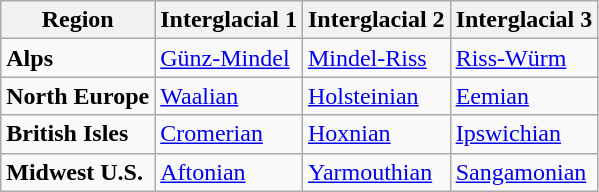<table class="wikitable">
<tr>
<th>Region</th>
<th>Interglacial 1</th>
<th>Interglacial 2</th>
<th>Interglacial 3</th>
</tr>
<tr>
<td><strong>Alps</strong></td>
<td><a href='#'>Günz-Mindel</a></td>
<td><a href='#'>Mindel-Riss</a></td>
<td><a href='#'>Riss-Würm</a></td>
</tr>
<tr>
<td><strong>North Europe</strong></td>
<td><a href='#'>Waalian</a></td>
<td><a href='#'>Holsteinian</a></td>
<td><a href='#'>Eemian</a></td>
</tr>
<tr>
<td><strong>British Isles</strong></td>
<td><a href='#'>Cromerian</a></td>
<td><a href='#'>Hoxnian</a></td>
<td><a href='#'>Ipswichian</a></td>
</tr>
<tr>
<td><strong>Midwest U.S.</strong></td>
<td><a href='#'>Aftonian</a></td>
<td><a href='#'>Yarmouthian</a></td>
<td><a href='#'>Sangamonian</a></td>
</tr>
</table>
